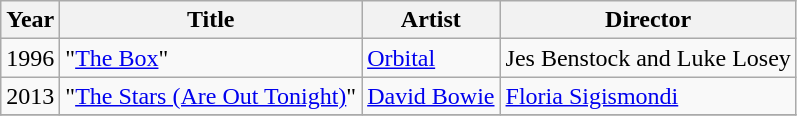<table class="wikitable sortable">
<tr>
<th>Year</th>
<th>Title</th>
<th>Artist</th>
<th>Director</th>
</tr>
<tr>
<td>1996</td>
<td data-sort-value="The Box">"<a href='#'>The Box</a>"</td>
<td><a href='#'>Orbital</a></td>
<td>Jes Benstock and Luke Losey</td>
</tr>
<tr>
<td>2013</td>
<td data-sort-value="Stars (Are Out Tonight), The">"<a href='#'>The Stars (Are Out Tonight)</a>"</td>
<td><a href='#'>David Bowie</a></td>
<td><a href='#'>Floria Sigismondi</a></td>
</tr>
<tr>
</tr>
</table>
